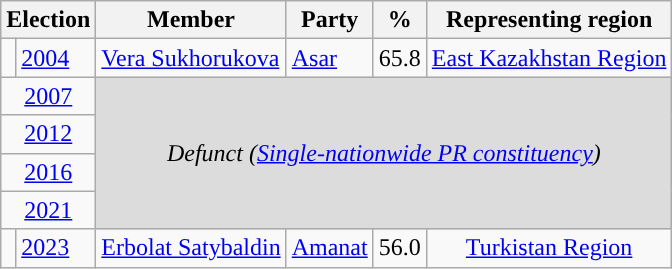<table class="wikitable">
<tr>
<th colspan="2">Election</th>
<th>Member</th>
<th>Party</th>
<th>%</th>
<th>Representing region</th>
</tr>
<tr>
<td style="background-color: "></td>
<td><a href='#'>2004</a></td>
<td><a href='#'>Vera Sukhorukova</a></td>
<td><a href='#'>Asar</a></td>
<td align="right">65.8</td>
<td align="center"><a href='#'>East Kazakhstan Region</a></td>
</tr>
<tr>
<td colspan="2" align="center"><a href='#'>2007</a></td>
<td colspan="4" rowspan="4" align="center" style="background-color:#DCDCDC"><em>Defunct (<a href='#'>Single-nationwide PR constituency</a>)</em></td>
</tr>
<tr>
<td colspan="2" align="center"><a href='#'>2012</a></td>
</tr>
<tr>
<td colspan="2" align="center"><a href='#'>2016</a></td>
</tr>
<tr>
<td colspan="2" align="center"><a href='#'>2021</a></td>
</tr>
<tr>
<td style="background-color: "></td>
<td><a href='#'>2023</a></td>
<td><a href='#'>Erbolat Satybaldin</a></td>
<td><a href='#'>Amanat</a></td>
<td align="right">56.0</td>
<td align="center"><a href='#'>Turkistan Region</a></td>
</tr>
</table>
